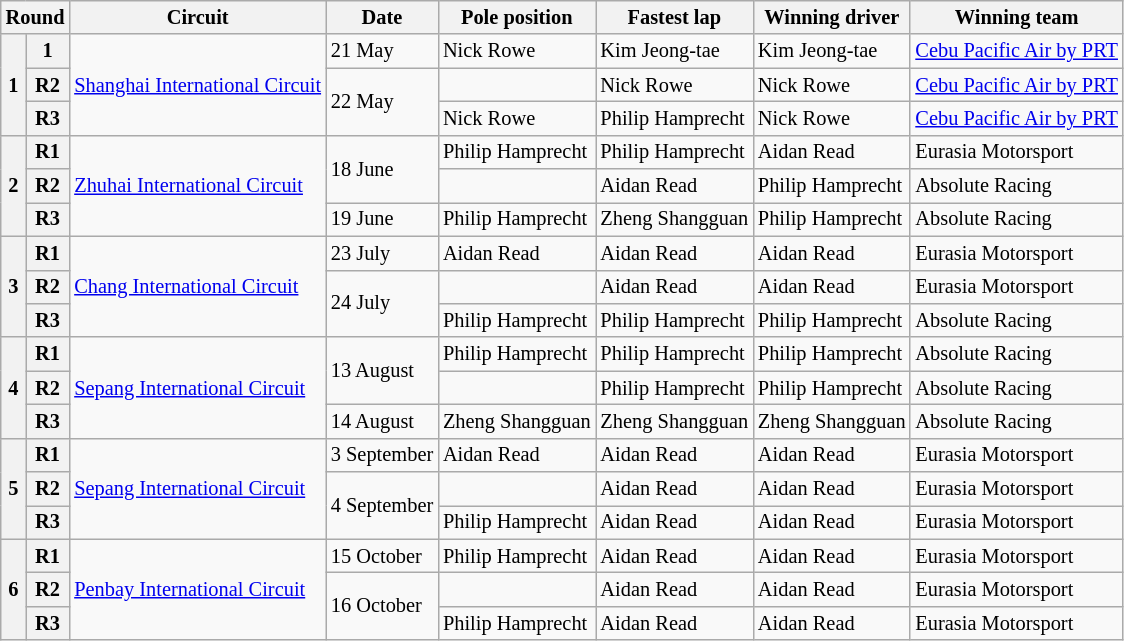<table class="wikitable" style="font-size: 85%;">
<tr>
<th colspan=2>Round</th>
<th>Circuit</th>
<th>Date</th>
<th>Pole position</th>
<th>Fastest lap</th>
<th>Winning driver</th>
<th>Winning team</th>
</tr>
<tr>
<th rowspan=3>1</th>
<th>1</th>
<td rowspan=3 nowrap> <a href='#'>Shanghai International Circuit</a></td>
<td>21 May</td>
<td> Nick Rowe</td>
<td> Kim Jeong-tae</td>
<td> Kim Jeong-tae</td>
<td nowrap> <a href='#'>Cebu Pacific Air by PRT</a></td>
</tr>
<tr>
<th>R2</th>
<td rowspan=2>22 May</td>
<td></td>
<td> Nick Rowe</td>
<td> Nick Rowe</td>
<td> <a href='#'>Cebu Pacific Air by PRT</a></td>
</tr>
<tr>
<th>R3</th>
<td> Nick Rowe</td>
<td> Philip Hamprecht</td>
<td> Nick Rowe</td>
<td> <a href='#'>Cebu Pacific Air by PRT</a></td>
</tr>
<tr>
<th rowspan=3>2</th>
<th>R1</th>
<td rowspan=3> <a href='#'>Zhuhai International Circuit</a></td>
<td rowspan=2>18 June</td>
<td> Philip Hamprecht</td>
<td> Philip Hamprecht</td>
<td> Aidan Read</td>
<td> Eurasia Motorsport</td>
</tr>
<tr>
<th>R2</th>
<td></td>
<td> Aidan Read</td>
<td> Philip Hamprecht</td>
<td> Absolute Racing</td>
</tr>
<tr>
<th>R3</th>
<td>19 June</td>
<td> Philip Hamprecht</td>
<td> Zheng Shangguan</td>
<td> Philip Hamprecht</td>
<td> Absolute Racing</td>
</tr>
<tr>
<th rowspan=3>3</th>
<th>R1</th>
<td rowspan=3> <a href='#'>Chang International Circuit</a></td>
<td>23 July</td>
<td> Aidan Read</td>
<td> Aidan Read</td>
<td> Aidan Read</td>
<td> Eurasia Motorsport</td>
</tr>
<tr>
<th>R2</th>
<td rowspan=2>24 July</td>
<td></td>
<td> Aidan Read</td>
<td> Aidan Read</td>
<td> Eurasia Motorsport</td>
</tr>
<tr>
<th>R3</th>
<td> Philip Hamprecht</td>
<td> Philip Hamprecht</td>
<td> Philip Hamprecht</td>
<td> Absolute Racing</td>
</tr>
<tr>
<th rowspan=3>4</th>
<th>R1</th>
<td rowspan=3> <a href='#'>Sepang International Circuit</a></td>
<td rowspan=2>13 August</td>
<td> Philip Hamprecht</td>
<td> Philip Hamprecht</td>
<td> Philip Hamprecht</td>
<td> Absolute Racing</td>
</tr>
<tr>
<th>R2</th>
<td></td>
<td> Philip Hamprecht</td>
<td> Philip Hamprecht</td>
<td> Absolute Racing</td>
</tr>
<tr>
<th>R3</th>
<td>14 August</td>
<td nowrap> Zheng Shangguan</td>
<td nowrap> Zheng Shangguan</td>
<td nowrap> Zheng Shangguan</td>
<td> Absolute Racing</td>
</tr>
<tr>
<th rowspan=3>5</th>
<th>R1</th>
<td rowspan=3> <a href='#'>Sepang International Circuit</a></td>
<td nowrap>3 September</td>
<td> Aidan Read</td>
<td> Aidan Read</td>
<td> Aidan Read</td>
<td> Eurasia Motorsport</td>
</tr>
<tr>
<th>R2</th>
<td rowspan=2>4 September</td>
<td></td>
<td> Aidan Read</td>
<td> Aidan Read</td>
<td> Eurasia Motorsport</td>
</tr>
<tr>
<th>R3</th>
<td> Philip Hamprecht</td>
<td> Aidan Read</td>
<td> Aidan Read</td>
<td> Eurasia Motorsport</td>
</tr>
<tr>
<th rowspan=3>6</th>
<th>R1</th>
<td rowspan=3> <a href='#'>Penbay International Circuit</a></td>
<td>15 October</td>
<td> Philip Hamprecht</td>
<td> Aidan Read</td>
<td> Aidan Read</td>
<td> Eurasia Motorsport</td>
</tr>
<tr>
<th>R2</th>
<td rowspan=2>16 October</td>
<td></td>
<td> Aidan Read</td>
<td> Aidan Read</td>
<td> Eurasia Motorsport</td>
</tr>
<tr>
<th>R3</th>
<td> Philip Hamprecht</td>
<td> Aidan Read</td>
<td> Aidan Read</td>
<td> Eurasia Motorsport</td>
</tr>
</table>
